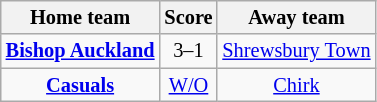<table class="wikitable" style="text-align: center; font-size:85%">
<tr>
<th>Home team</th>
<th>Score</th>
<th>Away team</th>
</tr>
<tr>
<td><strong><a href='#'>Bishop Auckland</a></strong></td>
<td>3–1</td>
<td><a href='#'>Shrewsbury Town</a></td>
</tr>
<tr>
<td><strong><a href='#'>Casuals</a></strong></td>
<td><a href='#'>W/O</a></td>
<td><a href='#'>Chirk</a></td>
</tr>
</table>
